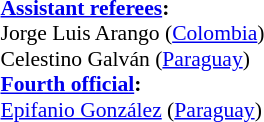<table style="width:100%;font-size: 90%">
<tr>
<td><br><strong><a href='#'>Assistant referees</a>:</strong>
<br>Jorge Luis Arango (<a href='#'>Colombia</a>)
<br>Celestino Galván (<a href='#'>Paraguay</a>)
<br><strong><a href='#'>Fourth official</a>:</strong>
<br><a href='#'>Epifanio González</a> (<a href='#'>Paraguay</a>)</td>
</tr>
</table>
